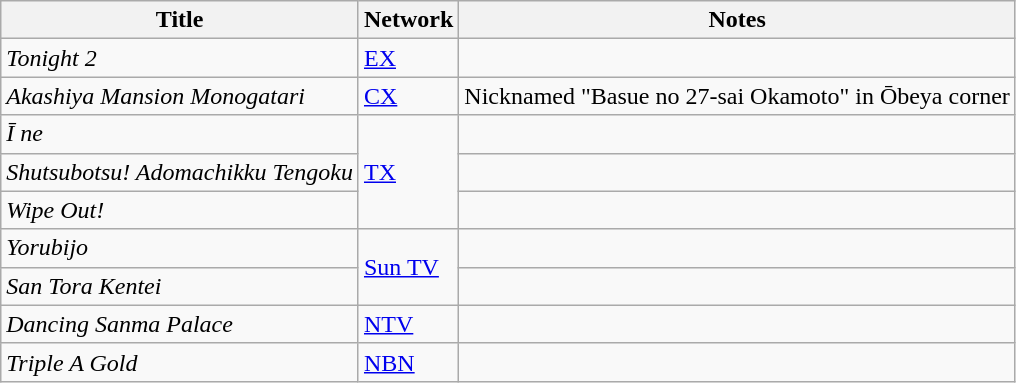<table class="wikitable">
<tr>
<th>Title</th>
<th>Network</th>
<th>Notes</th>
</tr>
<tr>
<td><em>Tonight 2</em></td>
<td><a href='#'>EX</a></td>
<td></td>
</tr>
<tr>
<td><em>Akashiya Mansion Monogatari</em></td>
<td><a href='#'>CX</a></td>
<td>Nicknamed "Basue no 27-sai Okamoto" in Ōbeya corner</td>
</tr>
<tr>
<td><em>Ī ne</em></td>
<td rowspan="3"><a href='#'>TX</a></td>
<td></td>
</tr>
<tr>
<td><em>Shutsubotsu! Adomachikku Tengoku</em></td>
<td></td>
</tr>
<tr>
<td><em>Wipe Out!</em></td>
<td></td>
</tr>
<tr>
<td><em>Yorubijo</em></td>
<td rowspan="2"><a href='#'>Sun TV</a></td>
<td></td>
</tr>
<tr>
<td><em>San Tora Kentei</em></td>
<td></td>
</tr>
<tr>
<td><em>Dancing Sanma Palace</em></td>
<td><a href='#'>NTV</a></td>
<td></td>
</tr>
<tr>
<td><em>Triple A Gold</em></td>
<td><a href='#'>NBN</a></td>
<td></td>
</tr>
</table>
